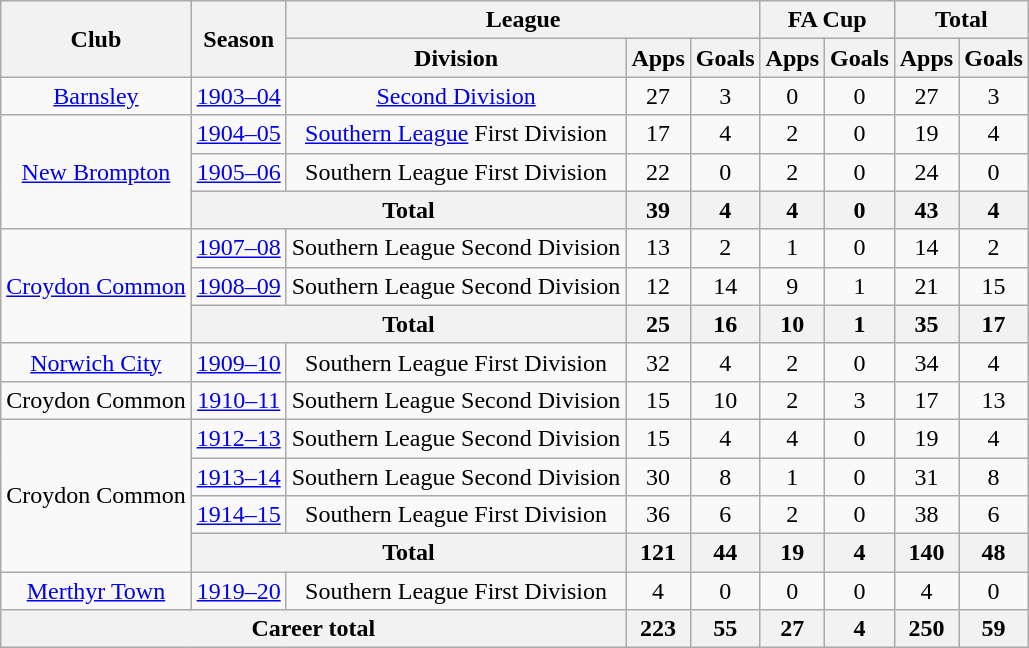<table class="wikitable" style="text-align: center;">
<tr>
<th rowspan="2">Club</th>
<th rowspan="2">Season</th>
<th colspan="3">League</th>
<th colspan="2">FA Cup</th>
<th colspan="2">Total</th>
</tr>
<tr>
<th>Division</th>
<th>Apps</th>
<th>Goals</th>
<th>Apps</th>
<th>Goals</th>
<th>Apps</th>
<th>Goals</th>
</tr>
<tr>
<td><a href='#'>Barnsley</a></td>
<td><a href='#'>1903–04</a></td>
<td><a href='#'>Second Division</a></td>
<td>27</td>
<td>3</td>
<td>0</td>
<td>0</td>
<td>27</td>
<td>3</td>
</tr>
<tr>
<td rowspan="3"><a href='#'>New Brompton</a></td>
<td><a href='#'>1904–05</a></td>
<td><a href='#'>Southern League</a> First Division</td>
<td>17</td>
<td>4</td>
<td>2</td>
<td>0</td>
<td>19</td>
<td>4</td>
</tr>
<tr>
<td><a href='#'>1905–06</a></td>
<td>Southern League First Division</td>
<td>22</td>
<td>0</td>
<td>2</td>
<td>0</td>
<td>24</td>
<td>0</td>
</tr>
<tr>
<th colspan="2">Total</th>
<th>39</th>
<th>4</th>
<th>4</th>
<th>0</th>
<th>43</th>
<th>4</th>
</tr>
<tr>
<td rowspan="3"><a href='#'>Croydon Common</a></td>
<td><a href='#'>1907–08</a></td>
<td>Southern League Second Division</td>
<td>13</td>
<td>2</td>
<td>1</td>
<td>0</td>
<td>14</td>
<td>2</td>
</tr>
<tr>
<td><a href='#'>1908–09</a></td>
<td>Southern League Second Division</td>
<td>12</td>
<td>14</td>
<td>9</td>
<td>1</td>
<td>21</td>
<td>15</td>
</tr>
<tr>
<th colspan="2">Total</th>
<th>25</th>
<th>16</th>
<th>10</th>
<th>1</th>
<th>35</th>
<th>17</th>
</tr>
<tr>
<td><a href='#'>Norwich City</a></td>
<td><a href='#'>1909–10</a></td>
<td>Southern League First Division</td>
<td>32</td>
<td>4</td>
<td>2</td>
<td>0</td>
<td>34</td>
<td>4</td>
</tr>
<tr>
<td>Croydon Common</td>
<td><a href='#'>1910–11</a></td>
<td>Southern League Second Division</td>
<td>15</td>
<td>10</td>
<td>2</td>
<td>3</td>
<td>17</td>
<td>13</td>
</tr>
<tr>
<td rowspan="4">Croydon Common</td>
<td><a href='#'>1912–13</a></td>
<td>Southern League Second Division</td>
<td>15</td>
<td>4</td>
<td>4</td>
<td>0</td>
<td>19</td>
<td>4</td>
</tr>
<tr>
<td><a href='#'>1913–14</a></td>
<td>Southern League Second Division</td>
<td>30</td>
<td>8</td>
<td>1</td>
<td>0</td>
<td>31</td>
<td>8</td>
</tr>
<tr>
<td><a href='#'>1914–15</a></td>
<td>Southern League First Division</td>
<td>36</td>
<td>6</td>
<td>2</td>
<td>0</td>
<td>38</td>
<td>6</td>
</tr>
<tr>
<th colspan="2">Total</th>
<th>121</th>
<th>44</th>
<th>19</th>
<th>4</th>
<th>140</th>
<th>48</th>
</tr>
<tr>
<td><a href='#'>Merthyr Town</a></td>
<td><a href='#'>1919–20</a></td>
<td>Southern League First Division</td>
<td>4</td>
<td>0</td>
<td>0</td>
<td>0</td>
<td>4</td>
<td>0</td>
</tr>
<tr>
<th colspan="3">Career total</th>
<th>223</th>
<th>55</th>
<th>27</th>
<th>4</th>
<th>250</th>
<th>59</th>
</tr>
</table>
